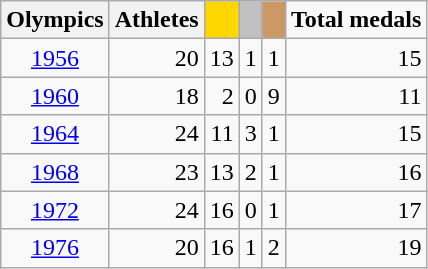<table class="wikitable">
<tr>
<th>Olympics</th>
<th>Athletes</th>
<th style="background-color:gold;"></th>
<th style="background-color:silver;"></th>
<th style="background-color:#CC9966;"></th>
<td><strong>Total medals</strong></td>
</tr>
<tr align=right>
<td align=center><a href='#'>1956</a></td>
<td>20</td>
<td>13</td>
<td>1</td>
<td>1</td>
<td>15</td>
</tr>
<tr align=right>
<td align=center><a href='#'>1960</a></td>
<td>18</td>
<td>2</td>
<td>0</td>
<td>9</td>
<td>11</td>
</tr>
<tr align=right>
<td align=center><a href='#'>1964</a></td>
<td>24</td>
<td>11</td>
<td>3</td>
<td>1</td>
<td>15</td>
</tr>
<tr align=right>
<td align=center><a href='#'>1968</a></td>
<td>23</td>
<td>13</td>
<td>2</td>
<td>1</td>
<td>16</td>
</tr>
<tr align=right>
<td align=center><a href='#'>1972</a></td>
<td>24</td>
<td>16</td>
<td>0</td>
<td>1</td>
<td>17</td>
</tr>
<tr align=right>
<td align=center><a href='#'>1976</a></td>
<td>20</td>
<td>16</td>
<td>1</td>
<td>2</td>
<td>19</td>
</tr>
</table>
